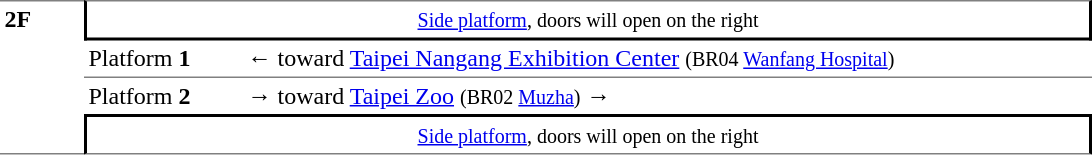<table table border=0 cellspacing=0 cellpadding=3>
<tr>
<td style="border-top:solid 1px gray;border-bottom:solid 1px gray;" width=50 rowspan=10 valign=top><strong>2F</strong></td>
</tr>
<tr>
<td style="border-right:solid 2px black;border-left:solid 2px black;border-bottom:solid 2px black;border-top:solid 1px gray;text-align:center;" colspan=2><small><a href='#'>Side platform</a>, doors will open on the right</small></td>
</tr>
<tr>
<td style="border-bottom:solid 1px gray;" width=100>Platform <span><strong>1</strong></span></td>
<td style="border-bottom:solid 1px gray;" width=560>← toward <a href='#'>Taipei Nangang Exhibition Center</a> <small>(BR04 <a href='#'>Wanfang Hospital</a>)</small></td>
</tr>
<tr>
<td>Platform <span><strong>2</strong></span></td>
<td><span>→</span> toward <a href='#'>Taipei Zoo</a> <small>(BR02 <a href='#'>Muzha</a>)</small> →</td>
</tr>
<tr>
<td style="border-top:solid 2px black;border-right:solid 2px black;border-left:solid 2px black;border-bottom:solid 1px gray;text-align:center;" colspan=2><small><a href='#'>Side platform</a>, doors will open on the right</small></td>
</tr>
</table>
